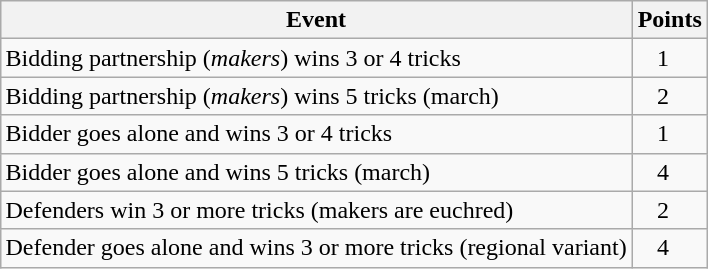<table class="wikitable" style="float:right; margin:0 0 0 0.5em;">
<tr>
<th>Event</th>
<th>Points</th>
</tr>
<tr>
<td>Bidding partnership (<em>makers</em>) wins 3 or 4 tricks</td>
<td style="padding-left:1em;">1</td>
</tr>
<tr>
<td>Bidding partnership (<em>makers</em>) wins 5 tricks (march)</td>
<td style="padding-left:1em;">2</td>
</tr>
<tr>
<td>Bidder goes alone and wins 3 or 4 tricks</td>
<td style="padding-left:1em;">1</td>
</tr>
<tr>
<td>Bidder goes alone and wins 5 tricks (march)</td>
<td style="padding-left:1em;">4</td>
</tr>
<tr>
<td>Defenders win 3 or more tricks (makers are euchred)</td>
<td style="padding-left:1em;">2</td>
</tr>
<tr>
<td>Defender goes alone and wins 3 or more tricks (regional variant)</td>
<td style="padding-left:1em;">4</td>
</tr>
</table>
